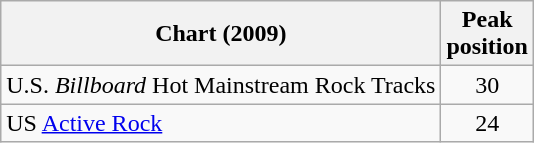<table class="wikitable">
<tr>
<th>Chart (2009)</th>
<th>Peak<br>position</th>
</tr>
<tr>
<td>U.S. <em>Billboard</em> Hot Mainstream Rock Tracks</td>
<td align="center">30</td>
</tr>
<tr>
<td>US <a href='#'>Active Rock</a></td>
<td align="center">24</td>
</tr>
</table>
